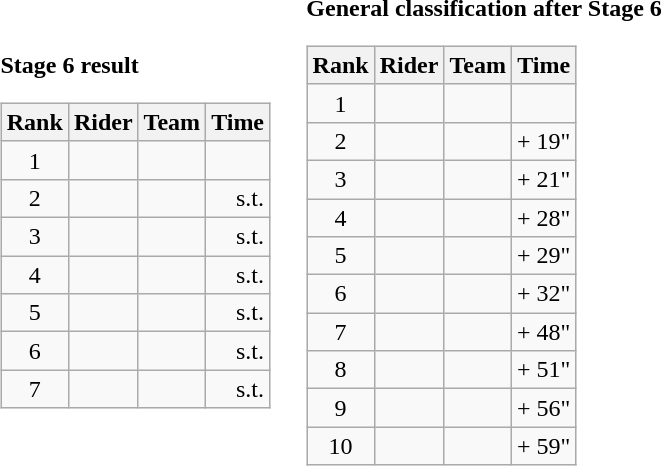<table>
<tr>
<td><strong>Stage 6 result</strong><br><table class="wikitable">
<tr>
<th scope="col">Rank</th>
<th scope="col">Rider</th>
<th scope="col">Team</th>
<th scope="col">Time</th>
</tr>
<tr>
<td style="text-align:center;">1</td>
<td></td>
<td></td>
<td style="text-align:right;"></td>
</tr>
<tr>
<td style="text-align:center;">2</td>
<td></td>
<td></td>
<td style="text-align:right;">s.t.</td>
</tr>
<tr>
<td style="text-align:center;">3</td>
<td></td>
<td></td>
<td style="text-align:right;">s.t.</td>
</tr>
<tr>
<td style="text-align:center;">4</td>
<td></td>
<td></td>
<td style="text-align:right;">s.t.</td>
</tr>
<tr>
<td style="text-align:center;">5</td>
<td></td>
<td></td>
<td style="text-align:right;">s.t.</td>
</tr>
<tr>
<td style="text-align:center;">6</td>
<td></td>
<td></td>
<td style="text-align:right;">s.t.</td>
</tr>
<tr>
<td style="text-align:center;">7</td>
<td></td>
<td></td>
<td style="text-align:right;">s.t.</td>
</tr>
</table>
</td>
<td></td>
<td><strong>General classification after Stage 6</strong><br><table class="wikitable">
<tr>
<th scope="col">Rank</th>
<th scope="col">Rider</th>
<th scope="col">Team</th>
<th scope="col">Time</th>
</tr>
<tr>
<td style="text-align:center;">1</td>
<td></td>
<td></td>
<td style="text-align:right;"></td>
</tr>
<tr>
<td style="text-align:center;">2</td>
<td></td>
<td></td>
<td style="text-align:right;">+ 19"</td>
</tr>
<tr>
<td style="text-align:center;">3</td>
<td></td>
<td></td>
<td style="text-align:right;">+ 21"</td>
</tr>
<tr>
<td style="text-align:center;">4</td>
<td></td>
<td></td>
<td style="text-align:right;">+ 28"</td>
</tr>
<tr>
<td style="text-align:center;">5</td>
<td></td>
<td></td>
<td style="text-align:right;">+ 29"</td>
</tr>
<tr>
<td style="text-align:center;">6</td>
<td></td>
<td></td>
<td style="text-align:right;">+ 32"</td>
</tr>
<tr>
<td style="text-align:center;">7</td>
<td></td>
<td></td>
<td style="text-align:right;">+ 48"</td>
</tr>
<tr>
<td style="text-align:center;">8</td>
<td></td>
<td></td>
<td style="text-align:right;">+ 51"</td>
</tr>
<tr>
<td style="text-align:center;">9</td>
<td></td>
<td></td>
<td style="text-align:right;">+ 56"</td>
</tr>
<tr>
<td style="text-align:center;">10</td>
<td></td>
<td></td>
<td style="text-align:right;">+ 59"</td>
</tr>
</table>
</td>
</tr>
</table>
